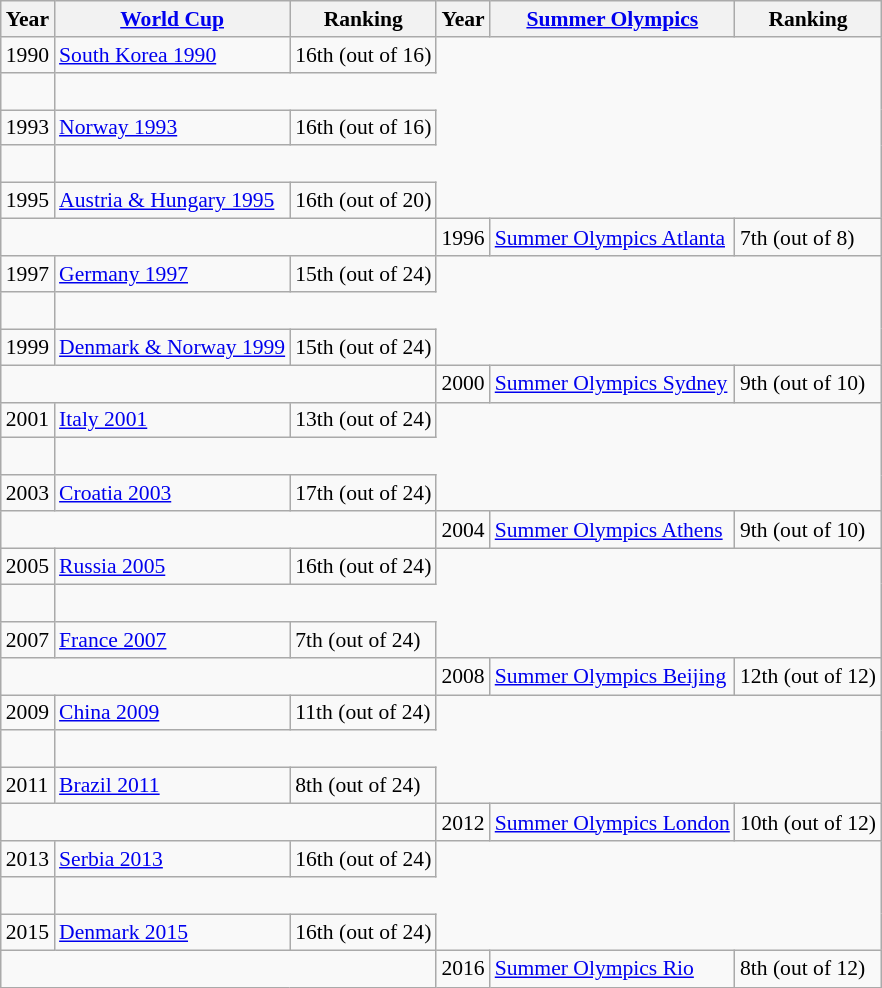<table class="wikitable" style="text-align:left; font-size:90%">
<tr>
<th>Year</th>
<th><a href='#'>World Cup</a></th>
<th>Ranking</th>
<th>Year</th>
<th><a href='#'>Summer Olympics</a></th>
<th>Ranking</th>
</tr>
<tr>
<td>1990</td>
<td><a href='#'>South Korea 1990</a></td>
<td>16th (out of 16)</td>
</tr>
<tr style="height: 25px;">
<td></td>
</tr>
<tr>
<td>1993</td>
<td><a href='#'>Norway 1993</a></td>
<td>16th (out of 16)</td>
</tr>
<tr style="height: 25px;">
<td></td>
</tr>
<tr>
<td>1995</td>
<td><a href='#'>Austria & Hungary 1995</a></td>
<td>16th (out of 20)</td>
</tr>
<tr style="height: 25px;">
<td colspan=3></td>
<td>1996</td>
<td><a href='#'>Summer Olympics Atlanta</a></td>
<td>7th (out of 8)</td>
</tr>
<tr>
<td>1997</td>
<td><a href='#'>Germany 1997</a></td>
<td>15th (out of 24)</td>
</tr>
<tr style="height: 25px;">
<td></td>
</tr>
<tr>
<td>1999</td>
<td><a href='#'>Denmark & Norway 1999</a></td>
<td>15th (out of 24)</td>
</tr>
<tr style="height: 25px;">
<td colspan=3></td>
<td>2000</td>
<td><a href='#'>Summer Olympics Sydney</a></td>
<td>9th (out of 10)</td>
</tr>
<tr>
<td>2001</td>
<td><a href='#'>Italy 2001</a></td>
<td>13th (out of 24)</td>
</tr>
<tr style="height: 25px;">
<td></td>
</tr>
<tr>
<td>2003</td>
<td><a href='#'>Croatia 2003</a></td>
<td>17th (out of 24)</td>
</tr>
<tr style="height: 25px;">
<td colspan=3></td>
<td>2004</td>
<td><a href='#'>Summer Olympics Athens</a></td>
<td>9th (out of 10)</td>
</tr>
<tr>
<td>2005</td>
<td><a href='#'>Russia 2005</a></td>
<td>16th (out of 24)</td>
</tr>
<tr style="height: 25px;">
<td></td>
</tr>
<tr>
<td>2007</td>
<td><a href='#'>France 2007</a></td>
<td>7th (out of 24)</td>
</tr>
<tr style="height: 25px;">
<td colspan=3></td>
<td>2008</td>
<td><a href='#'>Summer Olympics Beijing</a></td>
<td>12th (out of 12)</td>
</tr>
<tr>
<td>2009</td>
<td><a href='#'>China 2009</a></td>
<td>11th (out of 24)</td>
</tr>
<tr style="height: 25px;">
<td></td>
</tr>
<tr>
<td>2011</td>
<td><a href='#'>Brazil 2011</a></td>
<td>8th (out of 24)</td>
</tr>
<tr style="height: 25px;">
<td colspan=3></td>
<td>2012</td>
<td><a href='#'>Summer Olympics London</a></td>
<td>10th (out of 12)</td>
</tr>
<tr>
<td>2013</td>
<td><a href='#'>Serbia 2013</a></td>
<td>16th (out of 24)</td>
</tr>
<tr style="height: 25px;">
<td></td>
</tr>
<tr>
<td>2015</td>
<td><a href='#'>Denmark 2015</a></td>
<td>16th (out of 24)</td>
</tr>
<tr style="height: 25px;">
<td colspan=3></td>
<td>2016</td>
<td><a href='#'>Summer Olympics Rio</a></td>
<td>8th (out of 12)</td>
</tr>
</table>
